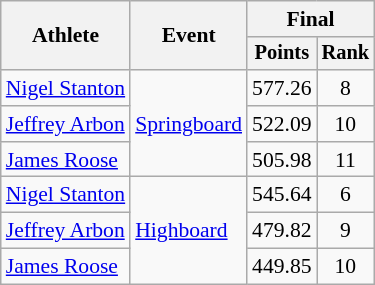<table class=wikitable style=font-size:90%>
<tr>
<th rowspan=2>Athlete</th>
<th rowspan=2>Event</th>
<th colspan=2>Final</th>
</tr>
<tr style=font-size:95%>
<th>Points</th>
<th>Rank</th>
</tr>
<tr align=center>
<td align=left><a href='#'>Nigel Stanton</a></td>
<td align=left rowspan=3><a href='#'>Springboard</a></td>
<td>577.26</td>
<td>8</td>
</tr>
<tr align=center>
<td align=left><a href='#'>Jeffrey Arbon</a></td>
<td>522.09</td>
<td>10</td>
</tr>
<tr align=center>
<td align=left><a href='#'>James Roose</a></td>
<td>505.98</td>
<td>11</td>
</tr>
<tr align=center>
<td align=left><a href='#'>Nigel Stanton</a></td>
<td align=left rowspan=3><a href='#'>Highboard</a></td>
<td>545.64</td>
<td>6</td>
</tr>
<tr align=center>
<td align=left><a href='#'>Jeffrey Arbon</a></td>
<td>479.82</td>
<td>9</td>
</tr>
<tr align=center>
<td align=left><a href='#'>James Roose</a></td>
<td>449.85</td>
<td>10</td>
</tr>
</table>
